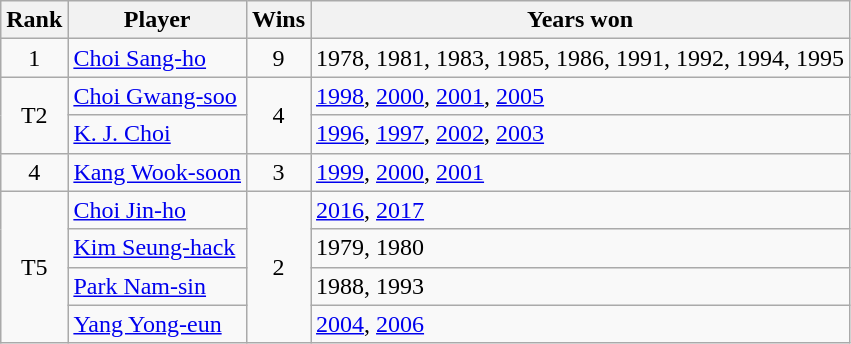<table class="wikitable">
<tr>
<th>Rank</th>
<th>Player</th>
<th>Wins</th>
<th>Years won</th>
</tr>
<tr>
<td align=center>1</td>
<td> <a href='#'>Choi Sang-ho</a></td>
<td align=center>9</td>
<td>1978, 1981, 1983, 1985, 1986, 1991, 1992, 1994, 1995</td>
</tr>
<tr>
<td rowspan=2 align=center>T2</td>
<td> <a href='#'>Choi Gwang-soo</a></td>
<td rowspan=2 align=center>4</td>
<td><a href='#'>1998</a>, <a href='#'>2000</a>, <a href='#'>2001</a>, <a href='#'>2005</a></td>
</tr>
<tr>
<td> <a href='#'>K. J. Choi</a></td>
<td><a href='#'>1996</a>, <a href='#'>1997</a>, <a href='#'>2002</a>, <a href='#'>2003</a></td>
</tr>
<tr>
<td align=center>4</td>
<td> <a href='#'>Kang Wook-soon</a></td>
<td align=center>3</td>
<td><a href='#'>1999</a>, <a href='#'>2000</a>, <a href='#'>2001</a></td>
</tr>
<tr>
<td rowspan=4 align=center>T5</td>
<td> <a href='#'>Choi Jin-ho</a></td>
<td rowspan=4 align=center>2</td>
<td><a href='#'>2016</a>, <a href='#'>2017</a></td>
</tr>
<tr>
<td> <a href='#'>Kim Seung-hack</a></td>
<td>1979, 1980</td>
</tr>
<tr>
<td> <a href='#'>Park Nam-sin</a></td>
<td>1988, 1993</td>
</tr>
<tr>
<td> <a href='#'>Yang Yong-eun</a></td>
<td><a href='#'>2004</a>, <a href='#'>2006</a></td>
</tr>
</table>
